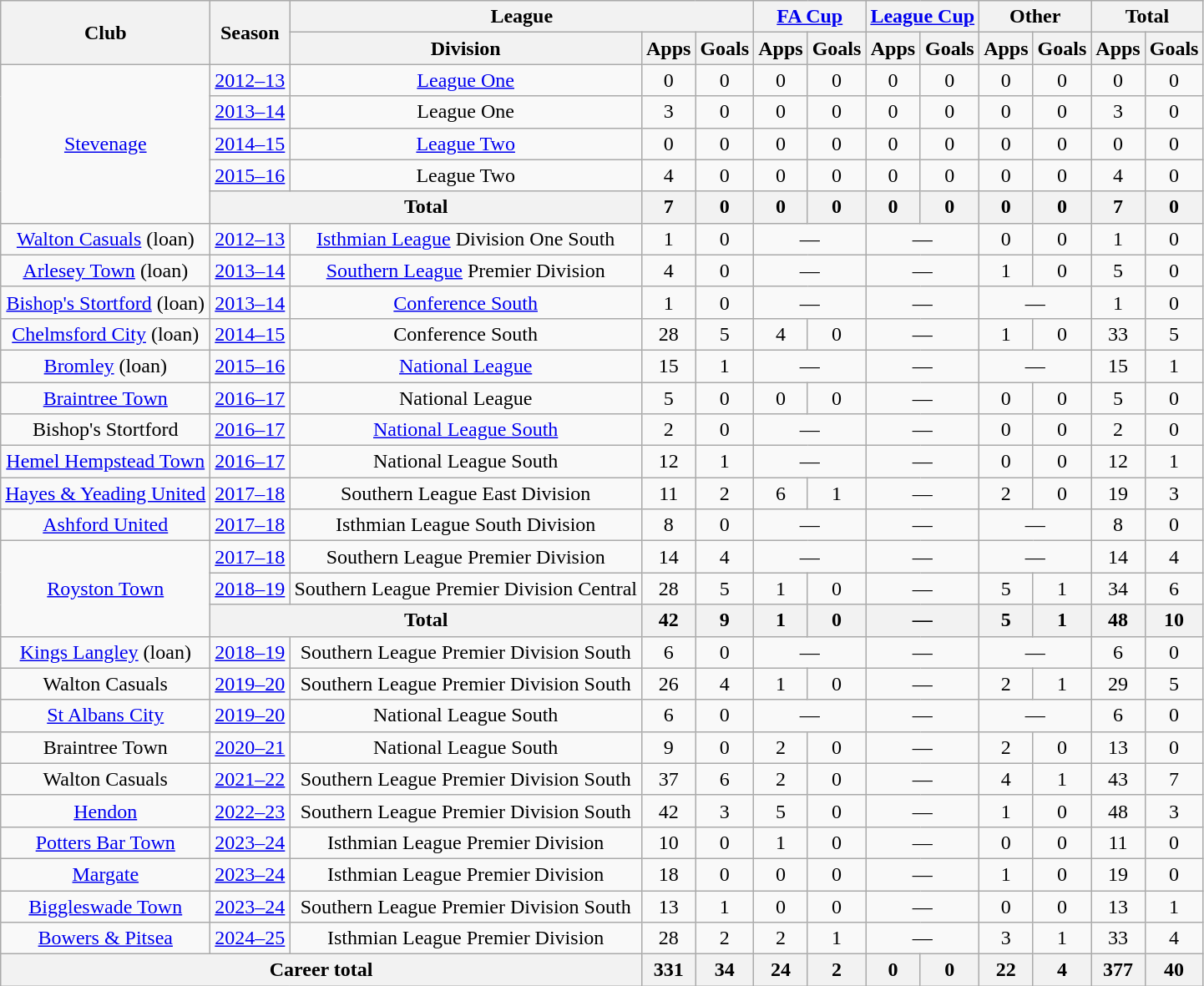<table class="wikitable" style="text-align:center">
<tr>
<th rowspan="2">Club</th>
<th rowspan="2">Season</th>
<th colspan="3">League</th>
<th colspan="2"><a href='#'>FA Cup</a></th>
<th colspan="2"><a href='#'>League Cup</a></th>
<th colspan="2">Other</th>
<th colspan="2">Total</th>
</tr>
<tr>
<th>Division</th>
<th>Apps</th>
<th>Goals</th>
<th>Apps</th>
<th>Goals</th>
<th>Apps</th>
<th>Goals</th>
<th>Apps</th>
<th>Goals</th>
<th>Apps</th>
<th>Goals</th>
</tr>
<tr>
<td rowspan="5"><a href='#'>Stevenage</a></td>
<td><a href='#'>2012–13</a></td>
<td><a href='#'>League One</a></td>
<td>0</td>
<td>0</td>
<td>0</td>
<td>0</td>
<td>0</td>
<td>0</td>
<td>0</td>
<td>0</td>
<td>0</td>
<td>0</td>
</tr>
<tr>
<td><a href='#'>2013–14</a></td>
<td>League One</td>
<td>3</td>
<td>0</td>
<td>0</td>
<td>0</td>
<td>0</td>
<td>0</td>
<td>0</td>
<td>0</td>
<td>3</td>
<td>0</td>
</tr>
<tr>
<td><a href='#'>2014–15</a></td>
<td><a href='#'>League Two</a></td>
<td>0</td>
<td>0</td>
<td>0</td>
<td>0</td>
<td>0</td>
<td>0</td>
<td>0</td>
<td>0</td>
<td>0</td>
<td>0</td>
</tr>
<tr>
<td><a href='#'>2015–16</a></td>
<td>League Two</td>
<td>4</td>
<td>0</td>
<td>0</td>
<td>0</td>
<td>0</td>
<td>0</td>
<td>0</td>
<td>0</td>
<td>4</td>
<td>0</td>
</tr>
<tr>
<th colspan=2>Total</th>
<th>7</th>
<th>0</th>
<th>0</th>
<th>0</th>
<th>0</th>
<th>0</th>
<th>0</th>
<th>0</th>
<th>7</th>
<th>0</th>
</tr>
<tr>
<td rowspan="1"><a href='#'>Walton Casuals</a> (loan)</td>
<td><a href='#'>2012–13</a></td>
<td><a href='#'>Isthmian League</a> Division One South</td>
<td>1</td>
<td>0</td>
<td colspan="2">—</td>
<td colspan="2">—</td>
<td>0</td>
<td>0</td>
<td>1</td>
<td>0</td>
</tr>
<tr>
<td rowspan="1"><a href='#'>Arlesey Town</a> (loan)</td>
<td><a href='#'>2013–14</a></td>
<td><a href='#'>Southern League</a> Premier Division</td>
<td>4</td>
<td>0</td>
<td colspan="2">—</td>
<td colspan="2">—</td>
<td>1</td>
<td>0</td>
<td>5</td>
<td>0</td>
</tr>
<tr>
<td rowspan="1"><a href='#'>Bishop's Stortford</a> (loan)</td>
<td><a href='#'>2013–14</a></td>
<td><a href='#'>Conference South</a></td>
<td>1</td>
<td>0</td>
<td colspan="2">—</td>
<td colspan="2">—</td>
<td colspan="2">—</td>
<td>1</td>
<td>0</td>
</tr>
<tr>
<td rowspan="1"><a href='#'>Chelmsford City</a> (loan)</td>
<td><a href='#'>2014–15</a></td>
<td>Conference South</td>
<td>28</td>
<td>5</td>
<td>4</td>
<td>0</td>
<td colspan="2">—</td>
<td>1</td>
<td>0</td>
<td>33</td>
<td>5</td>
</tr>
<tr>
<td rowspan="1"><a href='#'>Bromley</a> (loan)</td>
<td><a href='#'>2015–16</a></td>
<td><a href='#'>National League</a></td>
<td>15</td>
<td>1</td>
<td colspan="2">—</td>
<td colspan="2">—</td>
<td colspan="2">—</td>
<td>15</td>
<td>1</td>
</tr>
<tr>
<td rowspan="1"><a href='#'>Braintree Town</a></td>
<td><a href='#'>2016–17</a></td>
<td>National League</td>
<td>5</td>
<td>0</td>
<td>0</td>
<td>0</td>
<td colspan="2">—</td>
<td>0</td>
<td>0</td>
<td>5</td>
<td>0</td>
</tr>
<tr>
<td rowspan="1">Bishop's Stortford</td>
<td><a href='#'>2016–17</a></td>
<td><a href='#'>National League South</a></td>
<td>2</td>
<td>0</td>
<td colspan="2">—</td>
<td colspan="2">—</td>
<td>0</td>
<td>0</td>
<td>2</td>
<td>0</td>
</tr>
<tr>
<td rowspan="1"><a href='#'>Hemel Hempstead Town</a></td>
<td><a href='#'>2016–17</a></td>
<td>National League South</td>
<td>12</td>
<td>1</td>
<td colspan="2">—</td>
<td colspan="2">—</td>
<td>0</td>
<td>0</td>
<td>12</td>
<td>1</td>
</tr>
<tr>
<td rowspan="1"><a href='#'>Hayes & Yeading United</a></td>
<td><a href='#'>2017–18</a></td>
<td>Southern League East Division</td>
<td>11</td>
<td>2</td>
<td>6</td>
<td>1</td>
<td colspan="2">—</td>
<td>2</td>
<td>0</td>
<td>19</td>
<td>3</td>
</tr>
<tr>
<td rowspan="1"><a href='#'>Ashford United</a></td>
<td><a href='#'>2017–18</a></td>
<td>Isthmian League South Division</td>
<td>8</td>
<td>0</td>
<td colspan="2">—</td>
<td colspan="2">—</td>
<td colspan="2">—</td>
<td>8</td>
<td>0</td>
</tr>
<tr>
<td rowspan="3"><a href='#'>Royston Town</a></td>
<td><a href='#'>2017–18</a></td>
<td>Southern League Premier Division</td>
<td>14</td>
<td>4</td>
<td colspan="2">—</td>
<td colspan="2">—</td>
<td colspan="2">—</td>
<td>14</td>
<td>4</td>
</tr>
<tr>
<td><a href='#'>2018–19</a></td>
<td>Southern League Premier Division Central</td>
<td>28</td>
<td>5</td>
<td>1</td>
<td>0</td>
<td colspan="2">—</td>
<td>5</td>
<td>1</td>
<td>34</td>
<td>6</td>
</tr>
<tr>
<th colspan=2>Total</th>
<th>42</th>
<th>9</th>
<th>1</th>
<th>0</th>
<th colspan="2">—</th>
<th>5</th>
<th>1</th>
<th>48</th>
<th>10</th>
</tr>
<tr>
<td rowspan="1"><a href='#'>Kings Langley</a> (loan)</td>
<td><a href='#'>2018–19</a></td>
<td>Southern League Premier Division South</td>
<td>6</td>
<td>0</td>
<td colspan="2">—</td>
<td colspan="2">—</td>
<td colspan="2">—</td>
<td>6</td>
<td>0</td>
</tr>
<tr>
<td rowspan="1">Walton Casuals</td>
<td><a href='#'>2019–20</a></td>
<td>Southern League Premier Division South</td>
<td>26</td>
<td>4</td>
<td>1</td>
<td>0</td>
<td colspan="2">—</td>
<td>2</td>
<td>1</td>
<td>29</td>
<td>5</td>
</tr>
<tr>
<td rowspan="1"><a href='#'>St Albans City</a></td>
<td><a href='#'>2019–20</a></td>
<td>National League South</td>
<td>6</td>
<td>0</td>
<td colspan="2">—</td>
<td colspan="2">—</td>
<td colspan="2">—</td>
<td>6</td>
<td>0</td>
</tr>
<tr>
<td rowspan="1">Braintree Town</td>
<td><a href='#'>2020–21</a></td>
<td>National League South</td>
<td>9</td>
<td>0</td>
<td>2</td>
<td>0</td>
<td colspan="2">—</td>
<td>2</td>
<td>0</td>
<td>13</td>
<td>0</td>
</tr>
<tr>
<td rowspan="1">Walton Casuals</td>
<td><a href='#'>2021–22</a></td>
<td>Southern League Premier Division South</td>
<td>37</td>
<td>6</td>
<td>2</td>
<td>0</td>
<td colspan="2">—</td>
<td>4</td>
<td>1</td>
<td>43</td>
<td>7</td>
</tr>
<tr>
<td rowspan="1"><a href='#'>Hendon</a></td>
<td><a href='#'>2022–23</a></td>
<td>Southern League Premier Division South</td>
<td>42</td>
<td>3</td>
<td>5</td>
<td>0</td>
<td colspan="2">—</td>
<td>1</td>
<td>0</td>
<td>48</td>
<td>3</td>
</tr>
<tr>
<td><a href='#'>Potters Bar Town</a></td>
<td><a href='#'>2023–24</a></td>
<td>Isthmian League Premier Division</td>
<td>10</td>
<td>0</td>
<td>1</td>
<td>0</td>
<td colspan="2">—</td>
<td>0</td>
<td>0</td>
<td>11</td>
<td>0</td>
</tr>
<tr>
<td><a href='#'>Margate</a></td>
<td><a href='#'>2023–24</a></td>
<td>Isthmian League Premier Division</td>
<td>18</td>
<td>0</td>
<td>0</td>
<td>0</td>
<td colspan="2">—</td>
<td>1</td>
<td>0</td>
<td>19</td>
<td>0</td>
</tr>
<tr>
<td><a href='#'>Biggleswade Town</a></td>
<td><a href='#'>2023–24</a></td>
<td>Southern League Premier Division South</td>
<td>13</td>
<td>1</td>
<td>0</td>
<td>0</td>
<td colspan="2">—</td>
<td>0</td>
<td>0</td>
<td>13</td>
<td>1</td>
</tr>
<tr>
<td><a href='#'>Bowers & Pitsea</a></td>
<td><a href='#'>2024–25</a></td>
<td>Isthmian League Premier Division</td>
<td>28</td>
<td>2</td>
<td>2</td>
<td>1</td>
<td colspan="2">—</td>
<td>3</td>
<td>1</td>
<td>33</td>
<td>4</td>
</tr>
<tr>
<th colspan=3>Career total</th>
<th>331</th>
<th>34</th>
<th>24</th>
<th>2</th>
<th>0</th>
<th>0</th>
<th>22</th>
<th>4</th>
<th>377</th>
<th>40</th>
</tr>
</table>
